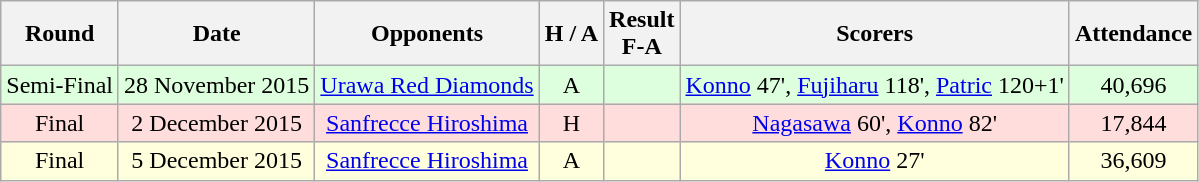<table class="wikitable" style="text-align:center">
<tr>
<th>Round</th>
<th>Date</th>
<th>Opponents</th>
<th>H / A</th>
<th>Result<br>F-A</th>
<th>Scorers</th>
<th>Attendance</th>
</tr>
<tr bgcolor="#ddffdd">
<td>Semi-Final</td>
<td>28 November 2015</td>
<td><a href='#'>Urawa Red Diamonds</a></td>
<td>A</td>
<td></td>
<td><a href='#'>Konno</a> 47', <a href='#'>Fujiharu</a> 118', <a href='#'>Patric</a> 120+1'</td>
<td>40,696</td>
</tr>
<tr bgcolor="#ffdddd">
<td>Final</td>
<td>2 December 2015</td>
<td><a href='#'>Sanfrecce Hiroshima</a></td>
<td>H</td>
<td></td>
<td><a href='#'>Nagasawa</a> 60', <a href='#'>Konno</a> 82'</td>
<td>17,844</td>
</tr>
<tr bgcolor="#ffffdd">
<td>Final</td>
<td>5 December 2015</td>
<td><a href='#'>Sanfrecce Hiroshima</a></td>
<td>A</td>
<td></td>
<td><a href='#'>Konno</a> 27'</td>
<td>36,609</td>
</tr>
</table>
